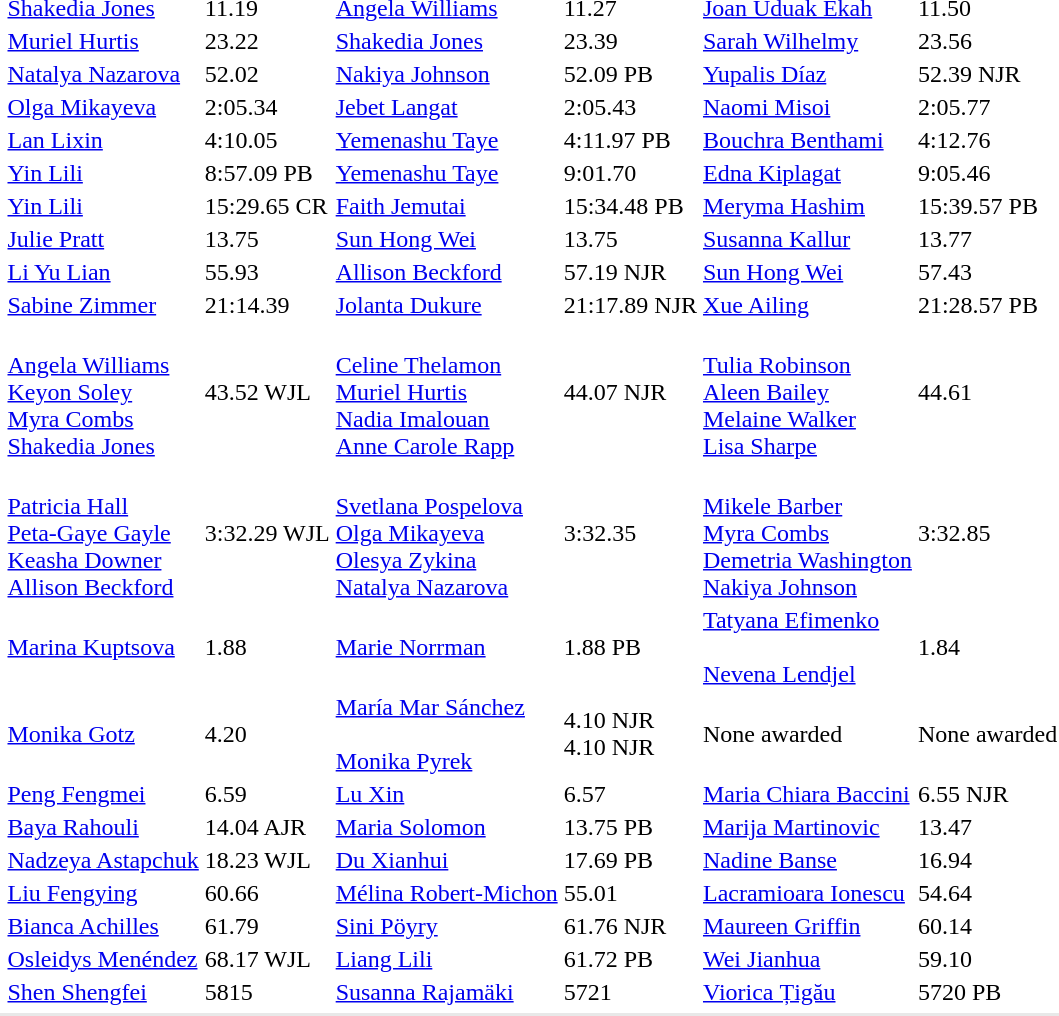<table>
<tr>
<td></td>
<td><a href='#'>Shakedia Jones</a><br></td>
<td>11.19</td>
<td><a href='#'>Angela Williams</a><br></td>
<td>11.27</td>
<td><a href='#'>Joan Uduak Ekah</a><br></td>
<td>11.50</td>
</tr>
<tr>
<td></td>
<td><a href='#'>Muriel Hurtis</a><br></td>
<td>23.22</td>
<td><a href='#'>Shakedia Jones</a><br></td>
<td>23.39</td>
<td><a href='#'>Sarah Wilhelmy</a><br></td>
<td>23.56</td>
</tr>
<tr>
<td></td>
<td><a href='#'>Natalya Nazarova</a><br></td>
<td>52.02</td>
<td><a href='#'>Nakiya Johnson</a><br></td>
<td>52.09 PB</td>
<td><a href='#'>Yupalis Díaz</a><br></td>
<td>52.39 NJR</td>
</tr>
<tr>
<td></td>
<td><a href='#'>Olga Mikayeva</a><br></td>
<td>2:05.34</td>
<td><a href='#'>Jebet Langat</a><br></td>
<td>2:05.43</td>
<td><a href='#'>Naomi Misoi</a><br></td>
<td>2:05.77</td>
</tr>
<tr>
<td></td>
<td><a href='#'>Lan Lixin</a><br></td>
<td>4:10.05</td>
<td><a href='#'>Yemenashu Taye</a><br></td>
<td>4:11.97 PB</td>
<td><a href='#'>Bouchra Benthami</a><br></td>
<td>4:12.76</td>
</tr>
<tr>
<td></td>
<td><a href='#'>Yin Lili</a><br></td>
<td>8:57.09 PB</td>
<td><a href='#'>Yemenashu Taye</a><br></td>
<td>9:01.70</td>
<td><a href='#'>Edna Kiplagat</a><br></td>
<td>9:05.46</td>
</tr>
<tr>
<td></td>
<td><a href='#'>Yin Lili</a><br></td>
<td>15:29.65 CR</td>
<td><a href='#'>Faith Jemutai</a><br></td>
<td>15:34.48 PB</td>
<td><a href='#'>Meryma Hashim</a><br></td>
<td>15:39.57 PB</td>
</tr>
<tr>
<td></td>
<td><a href='#'>Julie Pratt</a><br></td>
<td>13.75</td>
<td><a href='#'>Sun Hong Wei</a><br></td>
<td>13.75</td>
<td><a href='#'>Susanna Kallur</a><br></td>
<td>13.77</td>
</tr>
<tr>
<td></td>
<td><a href='#'>Li Yu Lian</a><br></td>
<td>55.93</td>
<td><a href='#'>Allison Beckford</a><br></td>
<td>57.19 NJR</td>
<td><a href='#'>Sun Hong Wei</a><br></td>
<td>57.43</td>
</tr>
<tr>
<td></td>
<td><a href='#'>Sabine Zimmer</a><br></td>
<td>21:14.39</td>
<td><a href='#'>Jolanta Dukure</a><br></td>
<td>21:17.89 NJR</td>
<td><a href='#'>Xue Ailing</a><br></td>
<td>21:28.57 PB</td>
</tr>
<tr>
<td></td>
<td><br><a href='#'>Angela Williams</a><br><a href='#'>Keyon Soley</a><br><a href='#'>Myra Combs</a><br><a href='#'>Shakedia Jones</a></td>
<td>43.52 WJL</td>
<td><br><a href='#'>Celine Thelamon</a><br><a href='#'>Muriel Hurtis</a><br><a href='#'>Nadia Imalouan</a><br><a href='#'>Anne Carole Rapp</a></td>
<td>44.07 NJR</td>
<td><br><a href='#'>Tulia Robinson</a><br><a href='#'>Aleen Bailey</a><br><a href='#'>Melaine Walker</a><br><a href='#'>Lisa Sharpe</a></td>
<td>44.61</td>
</tr>
<tr>
<td></td>
<td><br><a href='#'>Patricia Hall</a><br><a href='#'>Peta-Gaye Gayle</a><br><a href='#'>Keasha Downer</a><br><a href='#'>Allison Beckford</a></td>
<td>3:32.29 WJL</td>
<td><br><a href='#'>Svetlana Pospelova</a><br><a href='#'>Olga Mikayeva</a><br><a href='#'>Olesya Zykina</a><br><a href='#'>Natalya Nazarova</a></td>
<td>3:32.35</td>
<td><br><a href='#'>Mikele Barber</a><br><a href='#'>Myra Combs</a><br><a href='#'>Demetria Washington</a><br><a href='#'>Nakiya Johnson</a></td>
<td>3:32.85</td>
</tr>
<tr>
<td></td>
<td><a href='#'>Marina Kuptsova</a><br></td>
<td>1.88</td>
<td><a href='#'>Marie Norrman</a><br></td>
<td>1.88 PB</td>
<td><a href='#'>Tatyana Efimenko</a><br><br><a href='#'>Nevena Lendjel</a><br></td>
<td>1.84</td>
</tr>
<tr>
<td></td>
<td><a href='#'>Monika Gotz</a><br></td>
<td>4.20</td>
<td><a href='#'>María Mar Sánchez</a><br><br><a href='#'>Monika Pyrek</a><br></td>
<td>4.10 NJR<br>4.10 NJR</td>
<td>None awarded</td>
<td>None awarded</td>
</tr>
<tr>
<td></td>
<td><a href='#'>Peng Fengmei</a><br></td>
<td>6.59</td>
<td><a href='#'>Lu Xin</a><br></td>
<td>6.57</td>
<td><a href='#'>Maria Chiara Baccini</a><br></td>
<td>6.55 NJR</td>
</tr>
<tr>
<td></td>
<td><a href='#'>Baya Rahouli</a><br></td>
<td>14.04 AJR</td>
<td><a href='#'>Maria Solomon</a><br></td>
<td>13.75 PB</td>
<td><a href='#'>Marija Martinovic</a><br></td>
<td>13.47</td>
</tr>
<tr>
<td></td>
<td><a href='#'>Nadzeya Astapchuk</a><br></td>
<td>18.23 WJL</td>
<td><a href='#'>Du Xianhui</a><br></td>
<td>17.69 PB</td>
<td><a href='#'>Nadine Banse</a><br></td>
<td>16.94</td>
</tr>
<tr>
<td></td>
<td><a href='#'>Liu Fengying</a><br></td>
<td>60.66</td>
<td><a href='#'>Mélina Robert-Michon</a><br></td>
<td>55.01</td>
<td><a href='#'>Lacramioara Ionescu</a><br></td>
<td>54.64</td>
</tr>
<tr>
<td></td>
<td><a href='#'>Bianca Achilles</a><br></td>
<td>61.79</td>
<td><a href='#'>Sini Pöyry</a><br></td>
<td>61.76 NJR</td>
<td><a href='#'>Maureen Griffin</a><br></td>
<td>60.14</td>
</tr>
<tr>
<td></td>
<td><a href='#'>Osleidys Menéndez</a><br></td>
<td>68.17 WJL</td>
<td><a href='#'>Liang Lili</a><br></td>
<td>61.72 PB</td>
<td><a href='#'>Wei Jianhua</a><br></td>
<td>59.10</td>
</tr>
<tr>
<td></td>
<td><a href='#'>Shen Shengfei</a><br></td>
<td>5815</td>
<td><a href='#'>Susanna Rajamäki</a><br></td>
<td>5721</td>
<td><a href='#'>Viorica Țigău</a><br></td>
<td>5720 PB</td>
</tr>
<tr>
</tr>
<tr bgcolor= e8e8e8>
<td colspan=7></td>
</tr>
</table>
